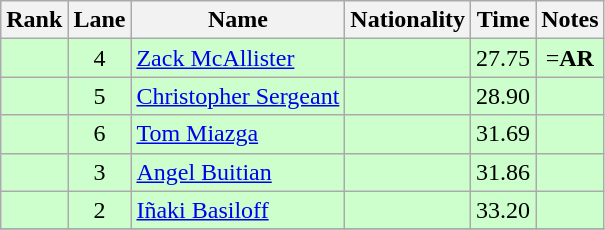<table class="wikitable sortable" style="text-align:center">
<tr>
<th>Rank</th>
<th>Lane</th>
<th>Name</th>
<th>Nationality</th>
<th>Time</th>
<th>Notes</th>
</tr>
<tr bgcolor=ccffcc>
<td></td>
<td>4</td>
<td align=left><a href='#'>Zack McAllister</a></td>
<td align=left></td>
<td>27.75</td>
<td>=<strong>AR</strong></td>
</tr>
<tr bgcolor=ccffcc>
<td></td>
<td>5</td>
<td align=left><a href='#'>Christopher Sergeant</a></td>
<td align=left></td>
<td>28.90</td>
<td></td>
</tr>
<tr bgcolor=ccffcc>
<td></td>
<td>6</td>
<td align=left><a href='#'>Tom Miazga</a></td>
<td align=left></td>
<td>31.69</td>
<td></td>
</tr>
<tr bgcolor=ccffcc>
<td></td>
<td>3</td>
<td align=left><a href='#'>Angel Buitian</a></td>
<td align=left></td>
<td>31.86</td>
<td></td>
</tr>
<tr bgcolor=ccffcc>
<td></td>
<td>2</td>
<td align=left><a href='#'>Iñaki Basiloff</a></td>
<td align=left></td>
<td>33.20</td>
<td></td>
</tr>
<tr>
</tr>
</table>
